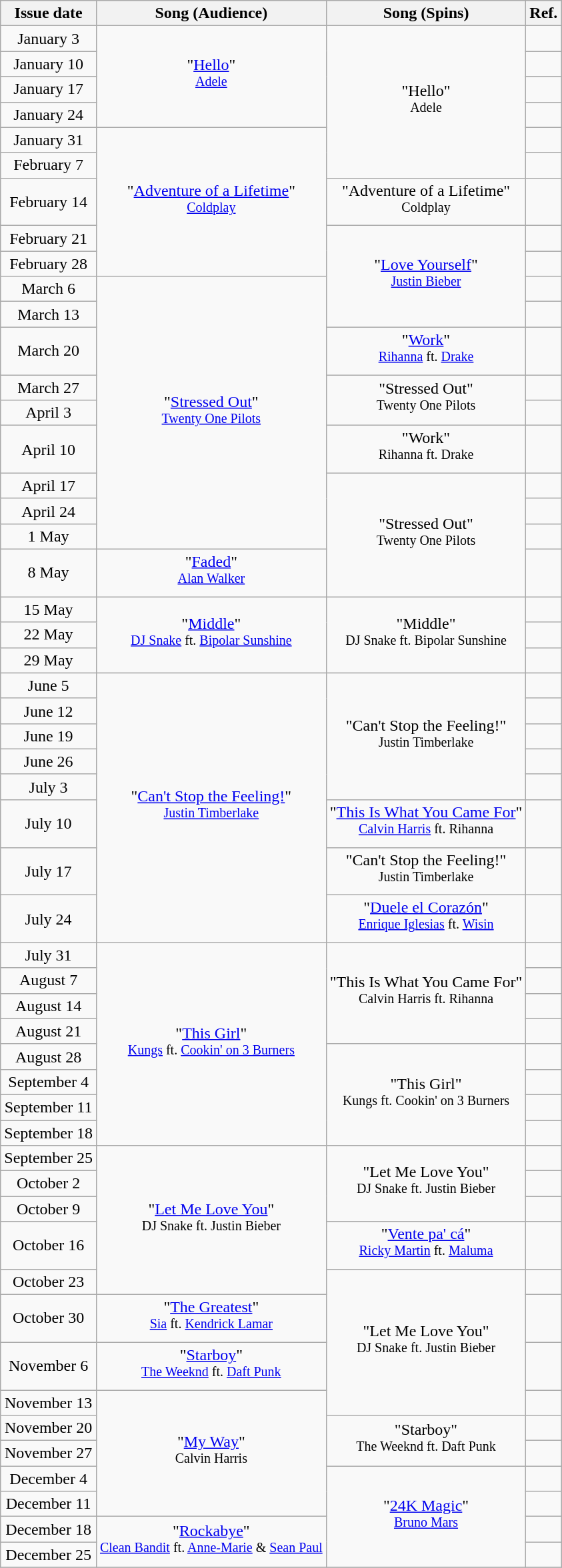<table class="wikitable" style="text-align: center;">
<tr>
<th>Issue date</th>
<th>Song (Audience)</th>
<th>Song (Spins)</th>
<th>Ref.</th>
</tr>
<tr>
<td>January 3</td>
<td rowspan="4">"<a href='#'>Hello</a>"<br><sup><a href='#'>Adele</a></sup></td>
<td rowspan="6">"Hello"<br><sup>Adele</sup></td>
<td></td>
</tr>
<tr>
<td>January 10</td>
<td></td>
</tr>
<tr>
<td>January 17</td>
<td></td>
</tr>
<tr>
<td>January 24</td>
<td></td>
</tr>
<tr>
<td>January 31</td>
<td rowspan="5">"<a href='#'>Adventure of a Lifetime</a>"<br><sup><a href='#'>Coldplay</a></sup></td>
<td></td>
</tr>
<tr>
<td>February 7</td>
<td></td>
</tr>
<tr>
<td>February 14</td>
<td rowspan="1">"Adventure of a Lifetime"<br><sup>Coldplay</sup></td>
<td></td>
</tr>
<tr>
<td>February 21</td>
<td rowspan="4">"<a href='#'>Love Yourself</a>"<br><sup><a href='#'>Justin Bieber</a></sup></td>
<td></td>
</tr>
<tr>
<td>February 28</td>
<td></td>
</tr>
<tr>
<td>March 6</td>
<td rowspan="9">"<a href='#'>Stressed Out</a>"<br><sup><a href='#'>Twenty One Pilots</a></sup></td>
<td></td>
</tr>
<tr>
<td>March 13</td>
<td></td>
</tr>
<tr>
<td>March 20</td>
<td rowspan="1">"<a href='#'>Work</a>"<br><sup><a href='#'>Rihanna</a> ft. <a href='#'>Drake</a></sup></td>
<td></td>
</tr>
<tr>
<td>March 27</td>
<td rowspan="2">"Stressed Out"<br><sup>Twenty One Pilots</sup></td>
<td></td>
</tr>
<tr>
<td>April 3</td>
<td></td>
</tr>
<tr>
<td>April 10</td>
<td rowspan="1">"Work"<br><sup>Rihanna ft. Drake</sup></td>
<td></td>
</tr>
<tr>
<td>April 17</td>
<td rowspan="4">"Stressed Out"<br><sup>Twenty One Pilots</sup></td>
<td></td>
</tr>
<tr>
<td>April 24</td>
<td></td>
</tr>
<tr>
<td>1 May</td>
<td></td>
</tr>
<tr>
<td>8 May</td>
<td rowspan="1">"<a href='#'>Faded</a>"<br><sup><a href='#'>Alan Walker</a></sup></td>
<td></td>
</tr>
<tr>
<td>15 May</td>
<td rowspan="3">"<a href='#'>Middle</a>"<br><sup><a href='#'>DJ Snake</a> ft. <a href='#'>Bipolar Sunshine</a></sup></td>
<td rowspan="3">"Middle"<br><sup>DJ Snake ft. Bipolar Sunshine</sup></td>
<td></td>
</tr>
<tr>
<td>22 May</td>
<td></td>
</tr>
<tr>
<td>29 May</td>
<td></td>
</tr>
<tr>
<td>June 5</td>
<td rowspan="8">"<a href='#'>Can't Stop the Feeling!</a>"<br><sup><a href='#'>Justin Timberlake</a></sup></td>
<td rowspan="5">"Can't Stop the Feeling!"<br><sup>Justin Timberlake</sup></td>
<td></td>
</tr>
<tr>
<td>June 12</td>
<td></td>
</tr>
<tr>
<td>June 19</td>
<td></td>
</tr>
<tr>
<td>June 26</td>
<td></td>
</tr>
<tr>
<td>July 3</td>
<td></td>
</tr>
<tr>
<td>July 10</td>
<td rowspan="1">"<a href='#'>This Is What You Came For</a>"<br><sup><a href='#'>Calvin Harris</a> ft. Rihanna</sup></td>
<td></td>
</tr>
<tr>
<td>July 17</td>
<td rowspan="1">"Can't Stop the Feeling!"<br><sup>Justin Timberlake</sup></td>
<td></td>
</tr>
<tr>
<td>July 24</td>
<td rowspan="1">"<a href='#'>Duele el Corazón</a>"<br><sup><a href='#'>Enrique Iglesias</a> ft. <a href='#'>Wisin</a></sup></td>
<td></td>
</tr>
<tr>
<td>July 31</td>
<td rowspan="8">"<a href='#'>This Girl</a>"<br><sup><a href='#'>Kungs</a> ft. <a href='#'>Cookin' on 3 Burners</a></sup></td>
<td rowspan="4">"This Is What You Came For"<br><sup>Calvin Harris ft. Rihanna</sup></td>
<td></td>
</tr>
<tr>
<td>August 7</td>
<td></td>
</tr>
<tr>
<td>August 14</td>
<td></td>
</tr>
<tr>
<td>August 21</td>
<td></td>
</tr>
<tr>
<td>August 28</td>
<td rowspan="4">"This Girl"<br><sup>Kungs ft. Cookin' on 3 Burners</sup></td>
<td></td>
</tr>
<tr>
<td>September 4</td>
<td></td>
</tr>
<tr>
<td>September 11</td>
<td></td>
</tr>
<tr>
<td>September 18</td>
<td></td>
</tr>
<tr>
<td>September 25</td>
<td rowspan="5">"<a href='#'>Let Me Love You</a>"<br><sup>DJ Snake ft. Justin Bieber</sup></td>
<td rowspan="3">"Let Me Love You"<br><sup>DJ Snake ft. Justin Bieber</sup></td>
<td></td>
</tr>
<tr>
<td>October 2</td>
<td></td>
</tr>
<tr>
<td>October 9</td>
<td></td>
</tr>
<tr>
<td>October 16</td>
<td rowspan="1">"<a href='#'>Vente pa' cá</a>"<br><sup><a href='#'>Ricky Martin</a> ft. <a href='#'>Maluma</a></sup></td>
<td></td>
</tr>
<tr>
<td>October 23</td>
<td rowspan="4">"Let Me Love You"<br><sup>DJ Snake ft. Justin Bieber</sup></td>
<td></td>
</tr>
<tr>
<td>October 30</td>
<td rowspan="1">"<a href='#'>The Greatest</a>"<br><sup><a href='#'>Sia</a> ft. <a href='#'>Kendrick Lamar</a></sup></td>
<td></td>
</tr>
<tr>
<td>November 6</td>
<td rowspan="1">"<a href='#'>Starboy</a>"<br><sup><a href='#'>The Weeknd</a> ft. <a href='#'>Daft Punk</a></sup></td>
<td></td>
</tr>
<tr>
<td>November 13</td>
<td rowspan="5">"<a href='#'>My Way</a>"<br><sup>Calvin Harris</sup></td>
<td></td>
</tr>
<tr>
<td>November 20</td>
<td rowspan="2">"Starboy"<br><sup>The Weeknd ft. Daft Punk</sup></td>
<td></td>
</tr>
<tr>
<td>November 27</td>
<td></td>
</tr>
<tr>
<td>December 4</td>
<td rowspan="4">"<a href='#'>24K Magic</a>"<br><sup><a href='#'>Bruno Mars</a></sup></td>
<td></td>
</tr>
<tr>
<td>December 11</td>
<td></td>
</tr>
<tr>
<td>December 18</td>
<td rowspan="2">"<a href='#'>Rockabye</a>"<br><sup><a href='#'>Clean Bandit</a> ft. <a href='#'>Anne-Marie</a> & <a href='#'>Sean Paul</a></sup></td>
<td></td>
</tr>
<tr>
<td>December 25</td>
<td></td>
</tr>
<tr>
</tr>
</table>
